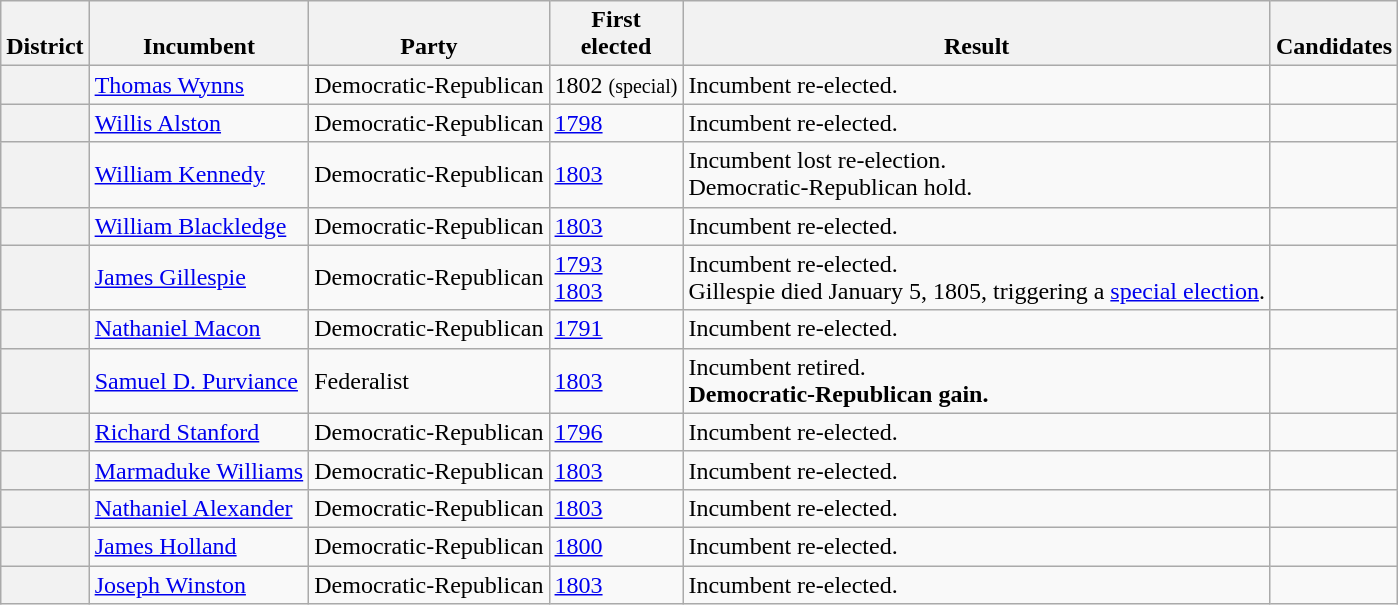<table class=wikitable>
<tr valign=bottom>
<th>District</th>
<th>Incumbent</th>
<th>Party</th>
<th>First<br>elected</th>
<th>Result</th>
<th>Candidates</th>
</tr>
<tr>
<th></th>
<td><a href='#'>Thomas Wynns</a></td>
<td>Democratic-Republican</td>
<td>1802 <small>(special)</small></td>
<td>Incumbent re-elected.</td>
<td nowrap></td>
</tr>
<tr>
<th></th>
<td><a href='#'>Willis Alston</a></td>
<td>Democratic-Republican</td>
<td><a href='#'>1798</a></td>
<td>Incumbent re-elected.</td>
<td nowrap></td>
</tr>
<tr>
<th></th>
<td><a href='#'>William Kennedy</a></td>
<td>Democratic-Republican</td>
<td><a href='#'>1803</a></td>
<td>Incumbent lost re-election.<br>Democratic-Republican hold.</td>
<td nowrap></td>
</tr>
<tr>
<th></th>
<td><a href='#'>William Blackledge</a></td>
<td>Democratic-Republican</td>
<td><a href='#'>1803</a></td>
<td>Incumbent re-elected.</td>
<td nowrap></td>
</tr>
<tr>
<th></th>
<td><a href='#'>James Gillespie</a></td>
<td>Democratic-Republican</td>
<td><a href='#'>1793</a><br><a href='#'>1803</a></td>
<td>Incumbent re-elected.<br>Gillespie died January 5, 1805, triggering a <a href='#'>special election</a>.</td>
<td nowrap></td>
</tr>
<tr>
<th></th>
<td><a href='#'>Nathaniel Macon</a></td>
<td>Democratic-Republican</td>
<td><a href='#'>1791</a></td>
<td>Incumbent re-elected.</td>
<td nowrap></td>
</tr>
<tr>
<th></th>
<td><a href='#'>Samuel D. Purviance</a></td>
<td>Federalist</td>
<td><a href='#'>1803</a></td>
<td>Incumbent retired.<br><strong>Democratic-Republican gain.</strong></td>
<td nowrap></td>
</tr>
<tr>
<th></th>
<td><a href='#'>Richard Stanford</a></td>
<td>Democratic-Republican</td>
<td><a href='#'>1796</a></td>
<td>Incumbent re-elected.</td>
<td nowrap></td>
</tr>
<tr>
<th></th>
<td><a href='#'>Marmaduke Williams</a></td>
<td>Democratic-Republican</td>
<td><a href='#'>1803</a></td>
<td>Incumbent re-elected.</td>
<td nowrap></td>
</tr>
<tr>
<th></th>
<td><a href='#'>Nathaniel Alexander</a></td>
<td>Democratic-Republican</td>
<td><a href='#'>1803</a></td>
<td>Incumbent re-elected.</td>
<td nowrap></td>
</tr>
<tr>
<th></th>
<td><a href='#'>James Holland</a></td>
<td>Democratic-Republican</td>
<td><a href='#'>1800</a></td>
<td>Incumbent re-elected.</td>
<td nowrap></td>
</tr>
<tr>
<th></th>
<td><a href='#'>Joseph Winston</a></td>
<td>Democratic-Republican</td>
<td><a href='#'>1803</a></td>
<td>Incumbent re-elected.</td>
<td nowrap></td>
</tr>
</table>
